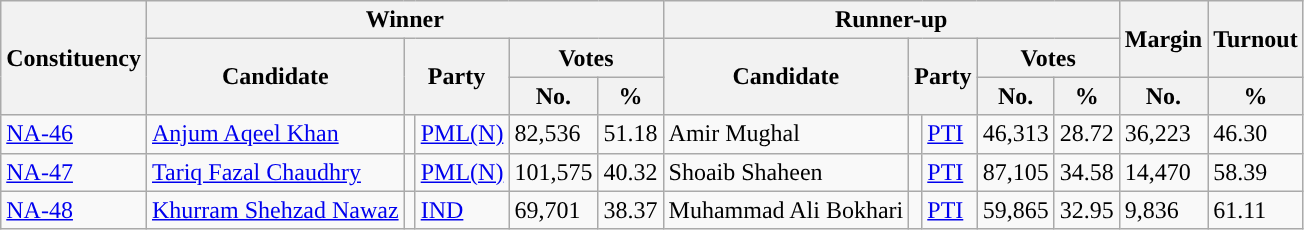<table class="wikitable sortable static-row-numbers" style="text-align:left">
<tr>
<th rowspan="3">Constituency</th>
<th colspan="5">Winner</th>
<th colspan="5">Runner-up</th>
<th rowspan="2">Margin</th>
<th rowspan="2">Turnout</th>
</tr>
<tr>
<th rowspan="2">Candidate</th>
<th colspan="2" rowspan="2">Party</th>
<th colspan="2">Votes</th>
<th rowspan="2">Candidate</th>
<th colspan="2" rowspan="2">Party</th>
<th colspan="2">Votes</th>
</tr>
<tr>
<th>No.</th>
<th>%</th>
<th>No.</th>
<th>%</th>
<th>No.</th>
<th>%</th>
</tr>
<tr>
<td><a href='#'>NA-46</a></td>
<td><a href='#'>Anjum Aqeel Khan</a></td>
<td></td>
<td><a href='#'>PML(N)</a></td>
<td>82,536</td>
<td>51.18</td>
<td>Amir Mughal</td>
<td></td>
<td><a href='#'>PTI</a></td>
<td>46,313</td>
<td>28.72</td>
<td>36,223</td>
<td>46.30</td>
</tr>
<tr>
<td><a href='#'>NA-47</a></td>
<td><a href='#'>Tariq Fazal Chaudhry</a></td>
<td></td>
<td><a href='#'>PML(N)</a></td>
<td>101,575</td>
<td>40.32</td>
<td>Shoaib Shaheen</td>
<td></td>
<td><a href='#'>PTI</a></td>
<td>87,105</td>
<td>34.58</td>
<td>14,470</td>
<td>58.39</td>
</tr>
<tr>
<td><a href='#'>NA-48</a></td>
<td><a href='#'>Khurram Shehzad Nawaz</a></td>
<td></td>
<td><a href='#'>IND</a></td>
<td>69,701</td>
<td>38.37</td>
<td>Muhammad Ali Bokhari</td>
<td></td>
<td><a href='#'>PTI</a></td>
<td>59,865</td>
<td>32.95</td>
<td>9,836</td>
<td>61.11</td>
</tr>
</table>
